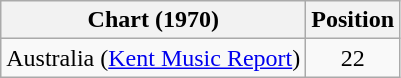<table class="wikitable">
<tr>
<th>Chart (1970)</th>
<th>Position</th>
</tr>
<tr>
<td>Australia (<a href='#'>Kent Music Report</a>)</td>
<td align="center">22</td>
</tr>
</table>
